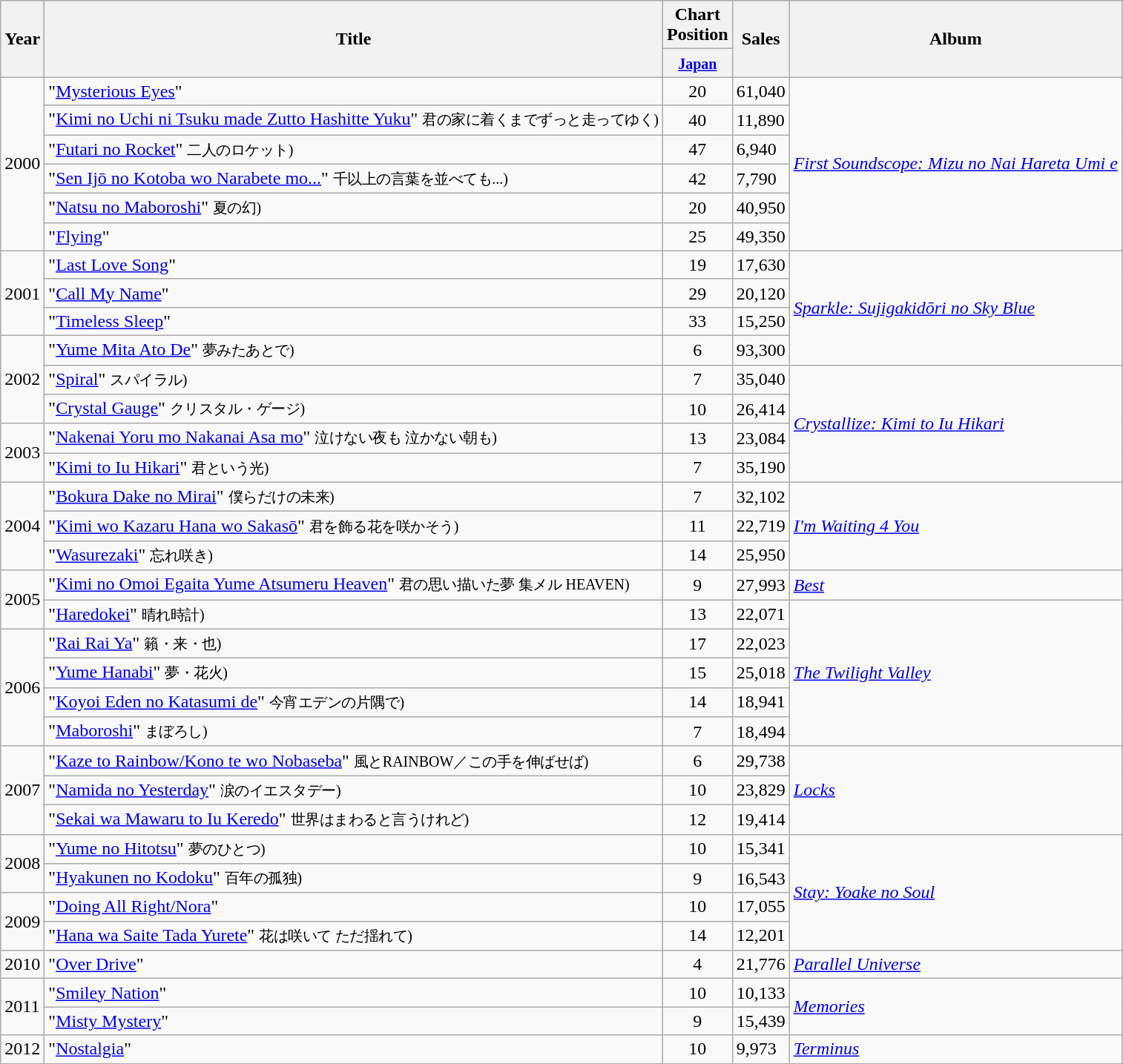<table class="wikitable">
<tr>
<th rowspan="2">Year</th>
<th rowspan="2">Title</th>
<th>Chart Position</th>
<th rowspan="2">Sales</th>
<th rowspan="2">Album</th>
</tr>
<tr>
<th width="30"><small><a href='#'>Japan</a></small><br></th>
</tr>
<tr>
<td rowspan="6">2000</td>
<td>"<a href='#'>Mysterious Eyes</a>"</td>
<td align="center">20</td>
<td>61,040</td>
<td rowspan="6"><em><a href='#'>First Soundscope: Mizu no Nai Hareta Umi e</a></em></td>
</tr>
<tr>
<td>"<a href='#'>Kimi no Uchi ni Tsuku made Zutto Hashitte Yuku</a>" <small>君の家に着くまでずっと走ってゆく)</small></td>
<td align="center">40</td>
<td>11,890</td>
</tr>
<tr>
<td>"<a href='#'>Futari no Rocket</a>" <small>二人のロケット)</small></td>
<td align="center">47</td>
<td>6,940</td>
</tr>
<tr>
<td>"<a href='#'>Sen Ijō no Kotoba wo Narabete mo...</a>" <small>千以上の言葉を並べても...)</small></td>
<td align="center">42</td>
<td>7,790</td>
</tr>
<tr>
<td>"<a href='#'>Natsu no Maboroshi</a>" <small>夏の幻)</small></td>
<td align="center">20</td>
<td>40,950</td>
</tr>
<tr>
<td>"<a href='#'>Flying</a>"</td>
<td align="center">25</td>
<td>49,350</td>
</tr>
<tr>
<td rowspan="3">2001</td>
<td>"<a href='#'>Last Love Song</a>"</td>
<td align="center">19</td>
<td>17,630</td>
<td rowspan="4"><em><a href='#'>Sparkle: Sujigakidōri no Sky Blue</a></em></td>
</tr>
<tr>
<td>"<a href='#'>Call My Name</a>"</td>
<td align="center">29</td>
<td>20,120</td>
</tr>
<tr>
<td>"<a href='#'>Timeless Sleep</a>"</td>
<td align="center">33</td>
<td>15,250</td>
</tr>
<tr>
<td rowspan="3">2002</td>
<td>"<a href='#'>Yume Mita Ato De</a>" <small>夢みたあとで)</small></td>
<td align="center">6</td>
<td>93,300</td>
</tr>
<tr>
<td>"<a href='#'>Spiral</a>" <small>スパイラル)</small></td>
<td align="center">7</td>
<td>35,040</td>
<td rowspan="4"><em><a href='#'>Crystallize: Kimi to Iu Hikari</a></em></td>
</tr>
<tr>
<td>"<a href='#'>Crystal Gauge</a>" <small>クリスタル・ゲージ)</small></td>
<td align="center">10</td>
<td>26,414</td>
</tr>
<tr>
<td rowspan="2">2003</td>
<td>"<a href='#'>Nakenai Yoru mo Nakanai Asa mo</a>" <small>泣けない夜も 泣かない朝も)</small></td>
<td align="center">13</td>
<td>23,084</td>
</tr>
<tr>
<td>"<a href='#'>Kimi to Iu Hikari</a>" <small>君という光)</small></td>
<td align="center">7</td>
<td>35,190</td>
</tr>
<tr>
<td rowspan="3">2004</td>
<td>"<a href='#'>Bokura Dake no Mirai</a>" <small>僕らだけの未来)</small></td>
<td align="center">7</td>
<td>32,102</td>
<td rowspan="3"><em><a href='#'>I'm Waiting 4 You</a></em></td>
</tr>
<tr>
<td>"<a href='#'>Kimi wo Kazaru Hana wo Sakasō</a>" <small>君を飾る花を咲かそう)</small></td>
<td align="center">11</td>
<td>22,719</td>
</tr>
<tr>
<td>"<a href='#'>Wasurezaki</a>" <small>忘れ咲き)</small></td>
<td align="center">14</td>
<td>25,950</td>
</tr>
<tr>
<td rowspan="2">2005</td>
<td>"<a href='#'>Kimi no Omoi Egaita Yume Atsumeru Heaven</a>" <small>君の思い描いた夢 集メル HEAVEN)</small></td>
<td align="center">9</td>
<td>27,993</td>
<td><em><a href='#'>Best</a></em></td>
</tr>
<tr>
<td>"<a href='#'>Haredokei</a>" <small>晴れ時計)</small></td>
<td align="center">13</td>
<td>22,071</td>
<td rowspan="5"><em><a href='#'>The Twilight Valley</a></em></td>
</tr>
<tr>
<td rowspan="4">2006</td>
<td>"<a href='#'>Rai Rai Ya</a>" <small>籟・来・也)</small></td>
<td align="center">17</td>
<td>22,023</td>
</tr>
<tr>
<td>"<a href='#'>Yume Hanabi</a>" <small>夢・花火)</small></td>
<td align="center">15</td>
<td>25,018</td>
</tr>
<tr>
<td>"<a href='#'>Koyoi Eden no Katasumi de</a>" <small>今宵エデンの片隅で)</small></td>
<td align="center">14</td>
<td>18,941</td>
</tr>
<tr>
<td>"<a href='#'>Maboroshi</a>" <small>まぼろし)</small></td>
<td align="center">7</td>
<td>18,494</td>
</tr>
<tr>
<td rowspan="3">2007</td>
<td>"<a href='#'>Kaze to Rainbow/Kono te wo Nobaseba</a>" <small>風とRAINBOW／この手を伸ばせば)</small></td>
<td align="center">6</td>
<td>29,738</td>
<td rowspan="3"><em><a href='#'>Locks</a></em></td>
</tr>
<tr>
<td>"<a href='#'>Namida no Yesterday</a>" <small>涙のイエスタデー)</small></td>
<td align="center">10</td>
<td>23,829</td>
</tr>
<tr>
<td>"<a href='#'>Sekai wa Mawaru to Iu Keredo</a>" <small>世界はまわると言うけれど)</small></td>
<td align="center">12</td>
<td>19,414</td>
</tr>
<tr>
<td rowspan="2">2008</td>
<td>"<a href='#'>Yume no Hitotsu</a>" <small>夢のひとつ)</small></td>
<td align="center">10</td>
<td>15,341</td>
<td rowspan="4"><em><a href='#'>Stay: Yoake no Soul</a></em></td>
</tr>
<tr>
<td>"<a href='#'>Hyakunen no Kodoku</a>" <small>百年の孤独)</small></td>
<td align="center">9</td>
<td>16,543</td>
</tr>
<tr>
<td rowspan="2">2009</td>
<td>"<a href='#'>Doing All Right/Nora</a>"</td>
<td align="center">10</td>
<td>17,055</td>
</tr>
<tr>
<td>"<a href='#'>Hana wa Saite Tada Yurete</a>" <small>花は咲いて ただ揺れて)</small></td>
<td align="center">14</td>
<td>12,201</td>
</tr>
<tr>
<td rowspan="1">2010</td>
<td>"<a href='#'>Over Drive</a>"</td>
<td align="center">4</td>
<td>21,776</td>
<td><em><a href='#'>Parallel Universe</a></em></td>
</tr>
<tr>
<td rowspan="2">2011</td>
<td>"<a href='#'>Smiley Nation</a>"</td>
<td align="center">10</td>
<td>10,133</td>
<td rowspan="2"><em><a href='#'>Memories</a></em></td>
</tr>
<tr>
<td>"<a href='#'>Misty Mystery</a>"</td>
<td align="center">9</td>
<td>15,439</td>
</tr>
<tr>
<td>2012</td>
<td>"<a href='#'>Nostalgia</a>"</td>
<td align="center">10</td>
<td>9,973</td>
<td><em><a href='#'>Terminus</a></em></td>
</tr>
<tr>
</tr>
</table>
